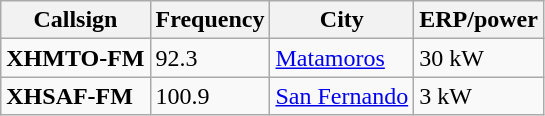<table class="wikitable sortable">
<tr>
<th>Callsign</th>
<th>Frequency</th>
<th>City</th>
<th>ERP/power</th>
</tr>
<tr>
<td><strong>XHMTO-FM</strong></td>
<td>92.3</td>
<td><a href='#'>Matamoros</a></td>
<td>30 kW</td>
</tr>
<tr>
<td><strong>XHSAF-FM</strong></td>
<td>100.9</td>
<td><a href='#'>San Fernando</a></td>
<td>3 kW</td>
</tr>
</table>
